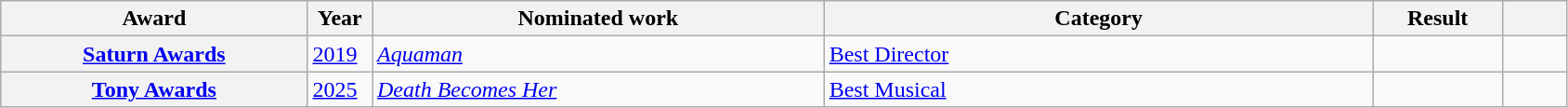<table class="wikitable sortable plainrowheaders" style="width:89%;">
<tr>
<th scope="col" style="width:19%;">Award</th>
<th scope="col" style="width:4%;">Year</th>
<th scope="col" style="width:28%;">Nominated work</th>
<th scope="col" style="width:34%;">Category</th>
<th scope="col" style="width:8%;">Result</th>
<th scope="col" style="width:4%;" class="unsortable"></th>
</tr>
<tr>
<th scope="row"><a href='#'>Saturn Awards</a></th>
<td><a href='#'>2019</a></td>
<td><em><a href='#'>Aquaman</a></em></td>
<td><a href='#'>Best Director</a></td>
<td></td>
<td style="text-align:center;"></td>
</tr>
<tr>
<th scope="row"><a href='#'>Tony Awards</a></th>
<td><a href='#'>2025</a></td>
<td><em><a href='#'>Death Becomes Her</a></em></td>
<td><a href='#'>Best Musical</a></td>
<td></td>
<td style="text-align:center;"></td>
</tr>
</table>
